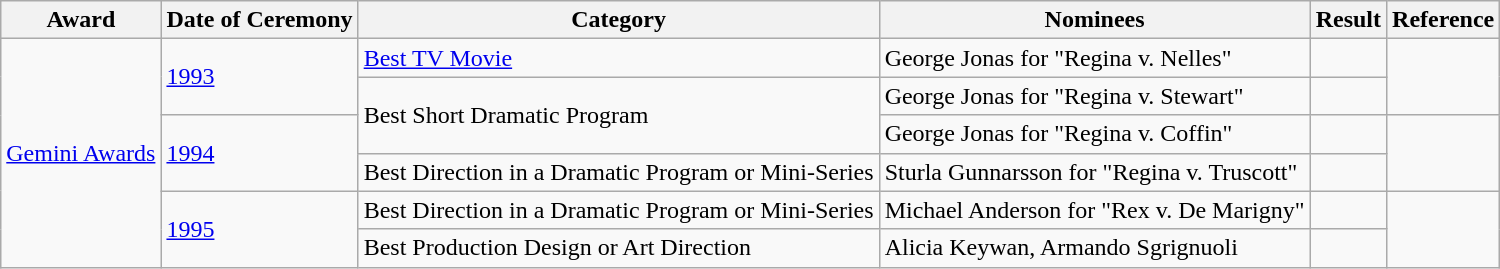<table class="wikitable">
<tr>
<th>Award</th>
<th>Date of Ceremony</th>
<th>Category</th>
<th>Nominees</th>
<th>Result</th>
<th>Reference</th>
</tr>
<tr>
<td rowspan=6><a href='#'>Gemini Awards</a></td>
<td rowspan=2><a href='#'>1993</a></td>
<td><a href='#'>Best TV Movie</a></td>
<td>George Jonas for "Regina v. Nelles"</td>
<td></td>
<td rowspan=2></td>
</tr>
<tr>
<td rowspan=2>Best Short Dramatic Program</td>
<td>George Jonas for "Regina v. Stewart"</td>
<td></td>
</tr>
<tr>
<td rowspan=2><a href='#'>1994</a></td>
<td>George Jonas for "Regina v. Coffin"</td>
<td></td>
<td rowspan=2></td>
</tr>
<tr>
<td>Best Direction in a Dramatic Program or Mini-Series</td>
<td>Sturla Gunnarsson for "Regina v. Truscott"</td>
<td></td>
</tr>
<tr>
<td rowspan=2><a href='#'>1995</a></td>
<td>Best Direction in a Dramatic Program or Mini-Series</td>
<td>Michael Anderson for "Rex v. De Marigny"</td>
<td></td>
<td rowspan=2></td>
</tr>
<tr>
<td>Best Production Design or Art Direction</td>
<td>Alicia Keywan, Armando Sgrignuoli</td>
<td></td>
</tr>
</table>
